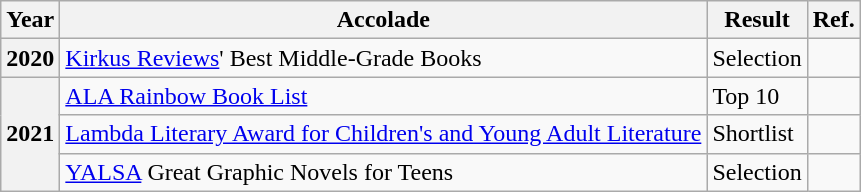<table class="wikitable sortable">
<tr>
<th>Year</th>
<th>Accolade</th>
<th>Result</th>
<th>Ref.</th>
</tr>
<tr>
<th>2020</th>
<td><a href='#'>Kirkus Reviews</a>' Best Middle-Grade Books</td>
<td>Selection</td>
<td></td>
</tr>
<tr>
<th rowspan="3">2021</th>
<td><a href='#'>ALA Rainbow Book List</a></td>
<td>Top 10</td>
<td></td>
</tr>
<tr>
<td><a href='#'>Lambda Literary Award for Children's and Young Adult Literature</a></td>
<td>Shortlist</td>
<td></td>
</tr>
<tr>
<td><a href='#'>YALSA</a> Great Graphic Novels for Teens</td>
<td>Selection</td>
<td></td>
</tr>
</table>
